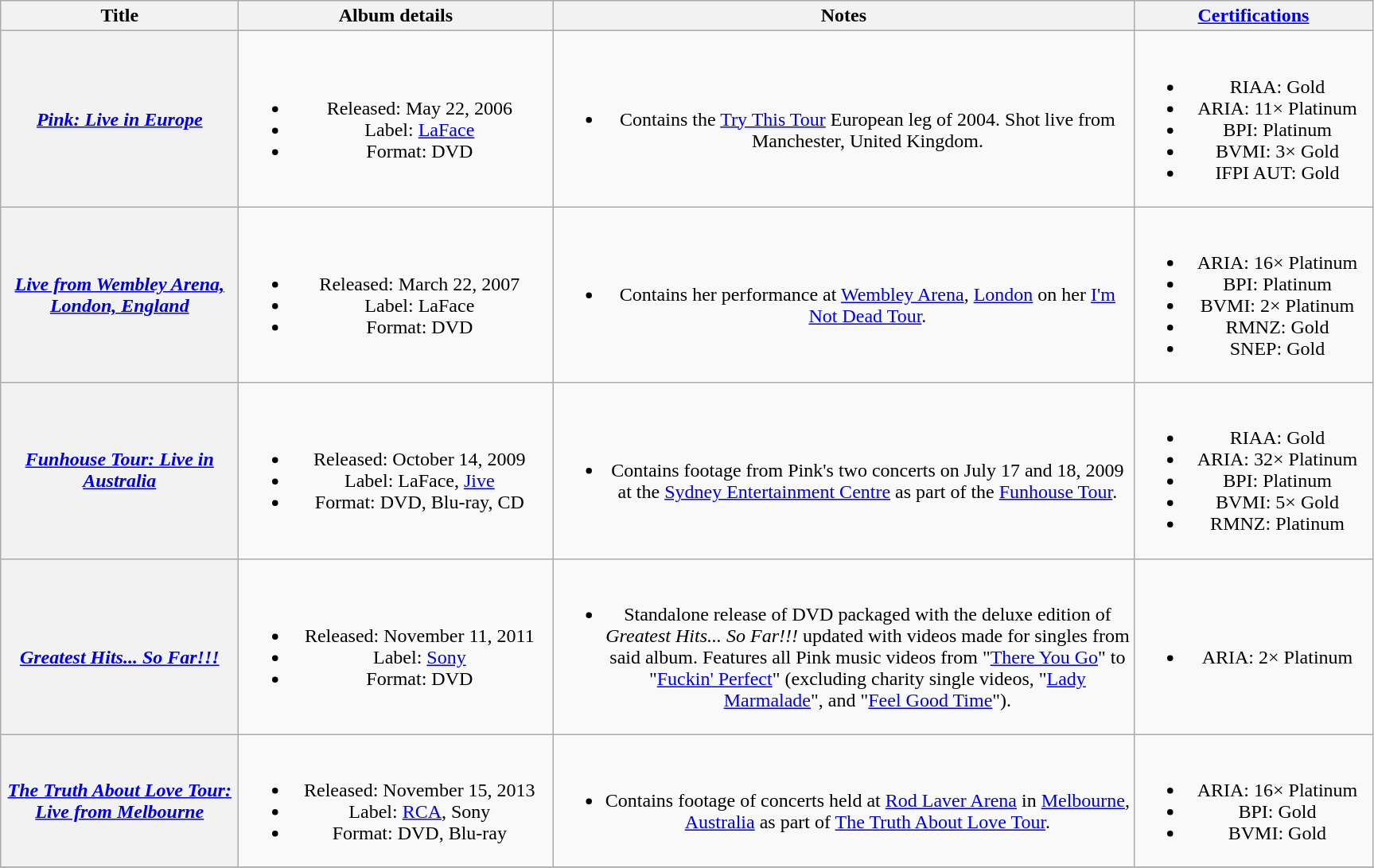<table class="wikitable plainrowheaders" style="text-align:center;">
<tr>
<th scope="col" style="width:12em;">Title</th>
<th scope="col" style="width:16em;">Album details</th>
<th scope="col" style="width:30em;">Notes</th>
<th scope="col" style="width:12em;"><a href='#'>Certifications</a></th>
</tr>
<tr>
<th scope="row"><em><a href='#'>Pink: Live in Europe</a></em></th>
<td><br><ul><li>Released: May 22, 2006</li><li>Label: <a href='#'>LaFace</a></li><li>Format: DVD</li></ul></td>
<td><br><ul><li>Contains the <a href='#'>Try This Tour</a> European leg of 2004. Shot live from Manchester, United Kingdom.</li></ul></td>
<td><br><ul><li>RIAA: Gold</li><li>ARIA: 11× Platinum</li><li>BPI: Platinum</li><li>BVMI: 3× Gold</li><li>IFPI AUT: Gold</li></ul></td>
</tr>
<tr>
<th scope="row"><em><a href='#'>Live from Wembley Arena, London, England</a></em></th>
<td><br><ul><li>Released: March 22, 2007</li><li>Label: LaFace</li><li>Format: DVD</li></ul></td>
<td><br><ul><li>Contains her performance at <a href='#'>Wembley Arena</a>, <a href='#'>London</a> on her <a href='#'>I'm Not Dead Tour</a>.</li></ul></td>
<td><br><ul><li>ARIA: 16× Platinum</li><li>BPI: Platinum</li><li>BVMI: 2× Platinum</li><li>RMNZ: Gold</li><li>SNEP: Gold</li></ul></td>
</tr>
<tr>
<th scope="row"><em><a href='#'>Funhouse Tour: Live in Australia</a></em></th>
<td><br><ul><li>Released: October 14, 2009</li><li>Label: LaFace, <a href='#'>Jive</a></li><li>Format: DVD, Blu-ray, CD</li></ul></td>
<td><br><ul><li>Contains footage from Pink's two concerts on July 17 and 18, 2009 at the <a href='#'>Sydney Entertainment Centre</a> as part of the <a href='#'>Funhouse Tour</a>.</li></ul></td>
<td><br><ul><li>RIAA: Gold</li><li>ARIA: 32× Platinum</li><li>BPI: Platinum</li><li>BVMI: 5× Gold</li><li>RMNZ: Platinum</li></ul></td>
</tr>
<tr>
<th scope="row"><br><em><a href='#'>Greatest Hits... So Far!!!</a></em></th>
<td><br><ul><li>Released: November 11, 2011</li><li>Label: <a href='#'>Sony</a></li><li>Format: DVD</li></ul></td>
<td><br><ul><li>Standalone release of DVD packaged with the deluxe edition of <em>Greatest Hits... So Far!!!</em> updated with videos made for singles from said album. Features all Pink music videos from "<a href='#'>There You Go</a>" to "<a href='#'>Fuckin' Perfect</a>" (excluding charity single videos, "<a href='#'>Lady Marmalade</a>", and "<a href='#'>Feel Good Time</a>").</li></ul></td>
<td><br><ul><li>ARIA: 2× Platinum</li></ul></td>
</tr>
<tr>
<th scope="row"><em><a href='#'>The Truth About Love Tour: Live from Melbourne</a></em></th>
<td><br><ul><li>Released: November 15, 2013</li><li>Label: <a href='#'>RCA</a>, Sony</li><li>Format: DVD, Blu-ray</li></ul></td>
<td><br><ul><li>Contains footage of concerts held at <a href='#'>Rod Laver Arena</a> in <a href='#'>Melbourne</a>, <a href='#'>Australia</a> as part of <a href='#'>The Truth About Love Tour</a>.</li></ul></td>
<td><br><ul><li>ARIA: 16× Platinum</li><li>BPI: Gold</li><li>BVMI: Gold</li></ul></td>
</tr>
<tr>
</tr>
</table>
